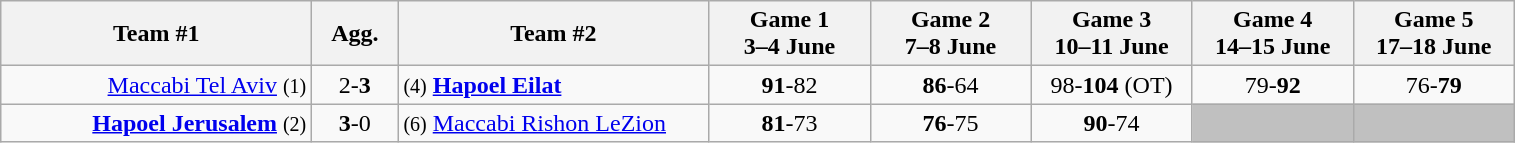<table class=wikitable style="text-align:center">
<tr>
<th width=200>Team #1</th>
<th width=50>Agg.</th>
<th width=200>Team #2</th>
<th width=100>Game 1<br>3–4 June</th>
<th width=100>Game 2<br>7–8 June</th>
<th width=100>Game 3<br>10–11 June</th>
<th width=100>Game 4<br>14–15 June</th>
<th width=100>Game 5<br>17–18 June</th>
</tr>
<tr>
<td align=right><a href='#'>Maccabi Tel Aviv</a> <small>(1)</small></td>
<td>2-<strong>3</strong></td>
<td align=left><small>(4)</small> <strong><a href='#'>Hapoel Eilat</a></strong></td>
<td><strong>91</strong>-82</td>
<td><strong>86</strong>-64</td>
<td>98-<strong>104</strong> (OT)</td>
<td>79-<strong>92</strong></td>
<td>76-<strong>79</strong></td>
</tr>
<tr>
<td align=right><strong><a href='#'>Hapoel Jerusalem</a></strong> <small>(2)</small></td>
<td><strong>3</strong>-0</td>
<td align=left><small>(6)</small> <a href='#'>Maccabi Rishon LeZion</a></td>
<td><strong>81</strong>-73</td>
<td><strong>76</strong>-75</td>
<td><strong>90</strong>-74</td>
<td bgcolor=#C0C0C0></td>
<td bgcolor=#C0C0C0></td>
</tr>
</table>
